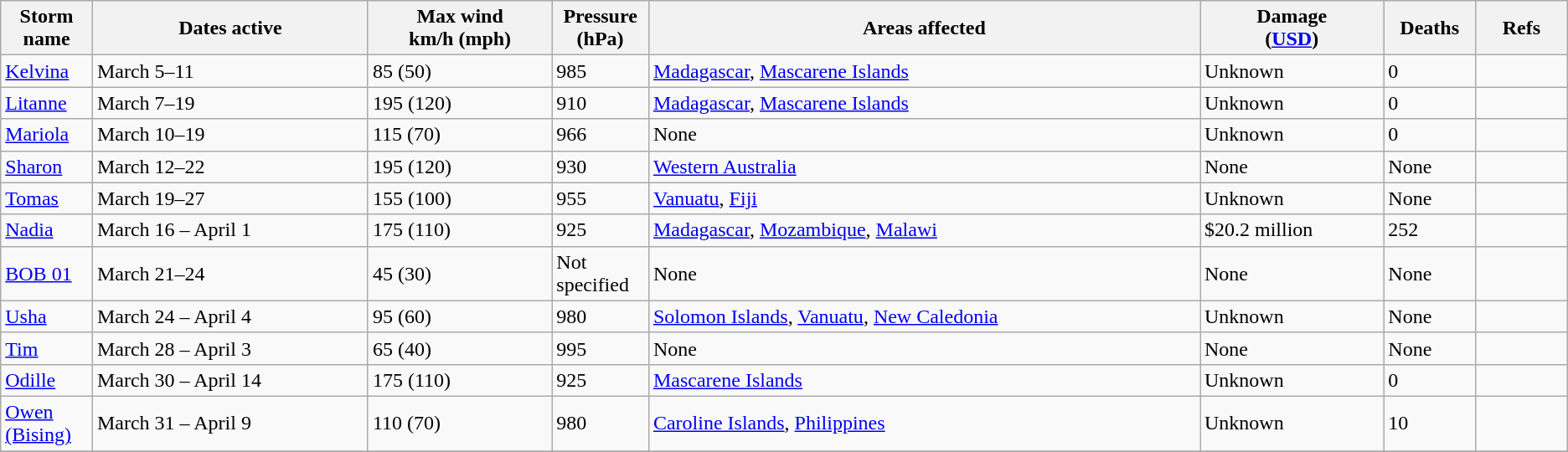<table class="wikitable sortable">
<tr>
<th width="5%">Storm name</th>
<th width="15%">Dates active</th>
<th width="10%">Max wind<br>km/h (mph)</th>
<th width="5%">Pressure<br>(hPa)</th>
<th width="30%">Areas affected</th>
<th width="10%">Damage<br>(<a href='#'>USD</a>)</th>
<th width="5%">Deaths</th>
<th width="5%">Refs</th>
</tr>
<tr>
<td><a href='#'>Kelvina</a></td>
<td>March 5–11</td>
<td>85 (50)</td>
<td>985</td>
<td><a href='#'>Madagascar</a>, <a href='#'>Mascarene Islands</a></td>
<td>Unknown</td>
<td>0</td>
<td></td>
</tr>
<tr>
<td><a href='#'>Litanne</a></td>
<td>March 7–19</td>
<td>195 (120)</td>
<td>910</td>
<td><a href='#'>Madagascar</a>, <a href='#'>Mascarene Islands</a></td>
<td>Unknown</td>
<td>0</td>
<td></td>
</tr>
<tr>
<td><a href='#'>Mariola</a></td>
<td>March 10–19</td>
<td>115 (70)</td>
<td>966</td>
<td>None</td>
<td>Unknown</td>
<td>0</td>
<td></td>
</tr>
<tr>
<td><a href='#'>Sharon</a></td>
<td>March 12–22</td>
<td>195 (120)</td>
<td>930</td>
<td><a href='#'>Western Australia</a></td>
<td>None</td>
<td>None</td>
<td></td>
</tr>
<tr>
<td><a href='#'>Tomas</a></td>
<td>March 19–27</td>
<td>155 (100)</td>
<td>955</td>
<td><a href='#'>Vanuatu</a>, <a href='#'>Fiji</a></td>
<td>Unknown</td>
<td>None</td>
<td></td>
</tr>
<tr>
<td><a href='#'>Nadia</a></td>
<td>March 16 – April 1</td>
<td>175 (110)</td>
<td>925</td>
<td><a href='#'>Madagascar</a>, <a href='#'>Mozambique</a>, <a href='#'>Malawi</a></td>
<td>$20.2 million</td>
<td>252</td>
<td></td>
</tr>
<tr>
<td><a href='#'>BOB 01</a></td>
<td>March 21–24</td>
<td>45 (30)</td>
<td>Not specified</td>
<td>None</td>
<td>None</td>
<td>None</td>
<td></td>
</tr>
<tr>
<td><a href='#'>Usha</a></td>
<td>March 24 – April 4</td>
<td>95 (60)</td>
<td>980</td>
<td><a href='#'>Solomon Islands</a>, <a href='#'>Vanuatu</a>, <a href='#'>New Caledonia</a></td>
<td>Unknown</td>
<td>None</td>
<td></td>
</tr>
<tr>
<td><a href='#'>Tim</a></td>
<td>March 28 – April 3</td>
<td>65 (40)</td>
<td>995</td>
<td>None</td>
<td>None</td>
<td>None</td>
<td></td>
</tr>
<tr>
<td><a href='#'>Odille</a></td>
<td>March 30 – April 14</td>
<td>175 (110)</td>
<td>925</td>
<td><a href='#'>Mascarene Islands</a></td>
<td>Unknown</td>
<td>0</td>
<td></td>
</tr>
<tr>
<td><a href='#'>Owen (Bising)</a></td>
<td>March 31 – April 9</td>
<td>110 (70)</td>
<td>980</td>
<td><a href='#'>Caroline Islands</a>, <a href='#'>Philippines</a></td>
<td>Unknown</td>
<td>10</td>
<td></td>
</tr>
<tr>
</tr>
</table>
